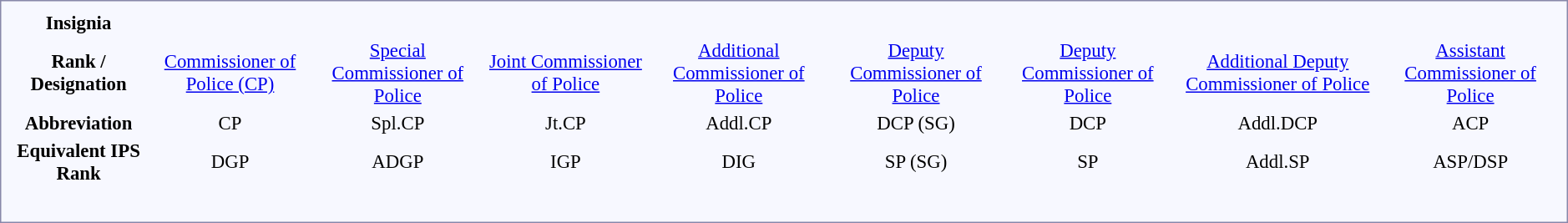<table style="border:1px solid #8888aa; background-color:#f7f8ff; padding:5px; font-size:95%; margin: 0px 12px 12px 0px;">
<tr align=center>
<td><strong>Insignia</strong></td>
<td colspan=2></td>
<td colspan=2></td>
<td colspan=2></td>
<td colspan=2></td>
<td colspan=2></td>
<td colspan=2></td>
<td colspan=2></td>
<td colspan=2></td>
</tr>
<tr align=center>
<td><strong>Rank / Designation</strong></td>
<td colspan=2><a href='#'>Commissioner of Police (CP)</a></td>
<td colspan=2><a href='#'>Special Commissioner of Police</a></td>
<td colspan=2><a href='#'>Joint Commissioner of Police</a></td>
<td colspan=2><a href='#'>Additional Commissioner of Police</a></td>
<td colspan=2><a href='#'>Deputy Commissioner of Police</a></td>
<td colspan=2><a href='#'>Deputy Commissioner of Police</a></td>
<td colspan=2><a href='#'>Additional Deputy Commissioner of Police</a></td>
<td colspan=2><a href='#'>Assistant Commissioner of Police</a></td>
</tr>
<tr align=center>
<td><strong>Abbreviation</strong></td>
<td colspan=2>CP</td>
<td colspan=2>Spl.CP</td>
<td colspan=2>Jt.CP</td>
<td colspan=2>Addl.CP</td>
<td colspan=2>DCP (SG)</td>
<td colspan=2>DCP</td>
<td colspan=2>Addl.DCP</td>
<td colspan=2>ACP</td>
</tr>
<tr align=center>
<td><strong>Equivalent IPS Rank</strong></td>
<td colspan=2>DGP</td>
<td colspan=2>ADGP</td>
<td colspan=2>IGP</td>
<td colspan=2>DIG</td>
<td colspan=2>SP (SG)</td>
<td colspan=2>SP</td>
<td colspan=2>Addl.SP</td>
<td colspan=2>ASP/DSP</td>
</tr>
<tr align=center>
<td colspan=16><br></td>
</tr>
</table>
